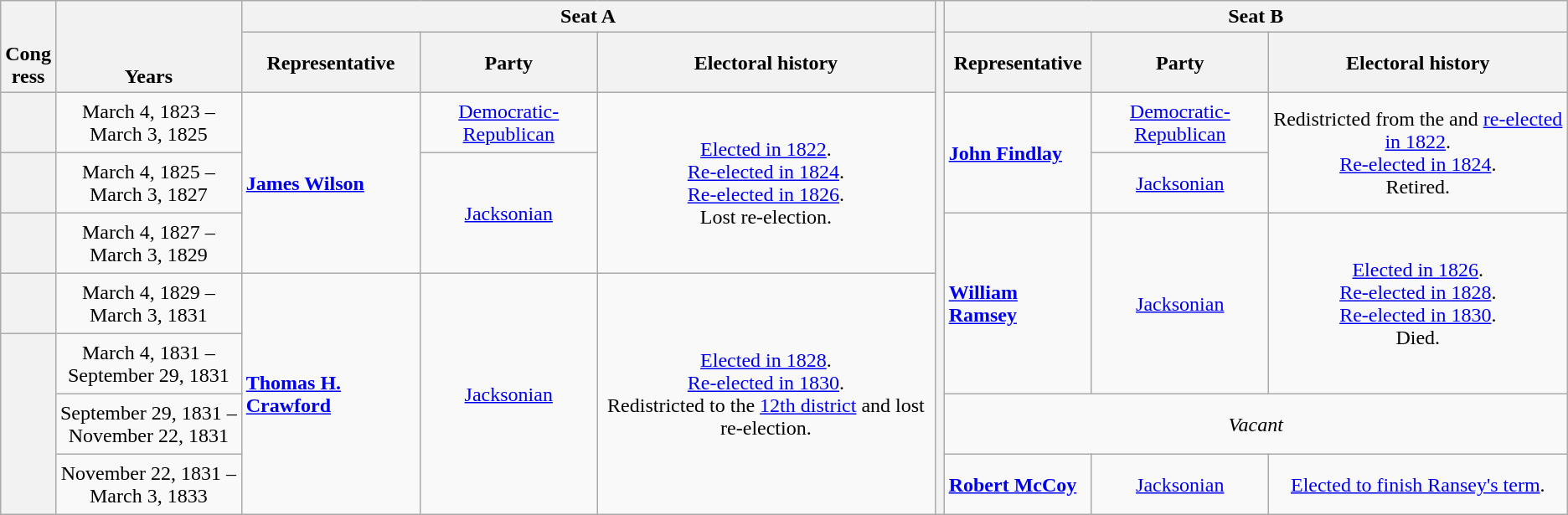<table class=wikitable style="text-align:center">
<tr valign=bottom>
<th rowspan=2>Cong<br>ress</th>
<th rowspan=2>Years</th>
<th colspan=3>Seat A</th>
<th rowspan=99></th>
<th colspan=3>Seat B</th>
</tr>
<tr style="height:3em">
<th>Representative</th>
<th>Party</th>
<th>Electoral history</th>
<th>Representative</th>
<th>Party</th>
<th>Electoral history</th>
</tr>
<tr style="height:3em">
<th></th>
<td nowrap>March 4, 1823 –<br>March 3, 1825</td>
<td rowspan="3" style="text-align:left;"><strong><a href='#'>James Wilson</a></strong><br></td>
<td><a href='#'>Democratic-Republican</a></td>
<td rowspan=3><a href='#'>Elected in 1822</a>.<br><a href='#'>Re-elected in 1824</a>.<br><a href='#'>Re-elected in 1826</a>.<br>Lost re-election.</td>
<td rowspan="2" style="text-align:left;"><strong><a href='#'>John Findlay</a></strong><br></td>
<td><a href='#'>Democratic-Republican</a></td>
<td rowspan=2>Redistricted from the  and <a href='#'>re-elected in 1822</a>.<br><a href='#'>Re-elected in 1824</a>.<br>Retired.</td>
</tr>
<tr style="height:3em">
<th></th>
<td nowrap>March 4, 1825 –<br>March 3, 1827</td>
<td rowspan=2 ><a href='#'>Jacksonian</a></td>
<td><a href='#'>Jacksonian</a></td>
</tr>
<tr style="height:3em">
<th></th>
<td nowrap>March 4, 1827 –<br>March 3, 1829</td>
<td rowspan="3" style="text-align:left;"><strong><a href='#'>William Ramsey</a></strong><br></td>
<td rowspan=3 ><a href='#'>Jacksonian</a></td>
<td rowspan=3><a href='#'>Elected in 1826</a>.<br><a href='#'>Re-elected in 1828</a>.<br><a href='#'>Re-elected in 1830</a>.<br>Died.</td>
</tr>
<tr style="height:3em">
<th></th>
<td nowrap>March 4, 1829 –<br>March 3, 1831</td>
<td rowspan="4" style="text-align:left;"><strong><a href='#'>Thomas H. Crawford</a></strong><br></td>
<td rowspan=4 ><a href='#'>Jacksonian</a></td>
<td rowspan=4><a href='#'>Elected in 1828</a>.<br><a href='#'>Re-elected in 1830</a>.<br>Redistricted to the <a href='#'>12th district</a> and lost re-election.</td>
</tr>
<tr style="height:3em">
<th rowspan=3></th>
<td nowrap>March 4, 1831 –<br>September 29, 1831</td>
</tr>
<tr style="height:3em">
<td nowrap>September 29, 1831 –<br>November 22, 1831</td>
<td colspan=3><em>Vacant</em></td>
</tr>
<tr style="height:3em">
<td nowrap>November 22, 1831 –<br>March 3, 1833</td>
<td align=left><strong><a href='#'>Robert McCoy</a></strong><br></td>
<td><a href='#'>Jacksonian</a></td>
<td><a href='#'>Elected to finish Ransey's term</a>.<br></td>
</tr>
</table>
